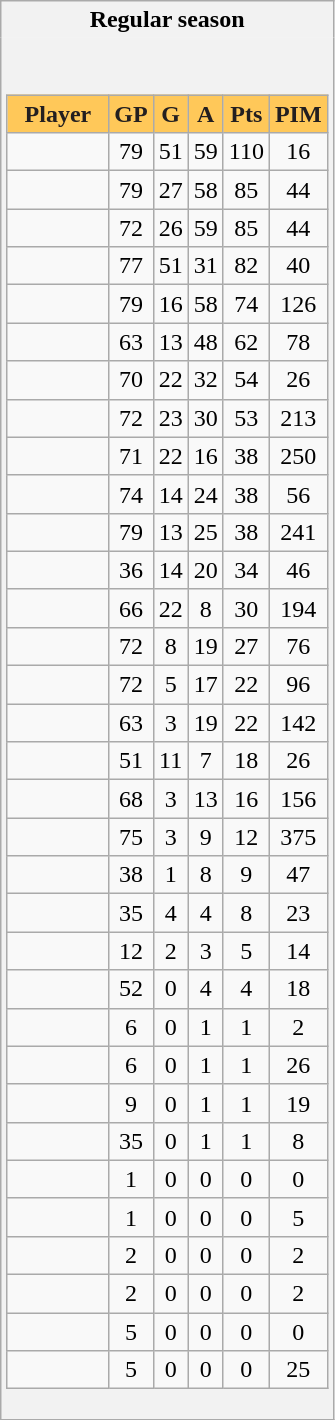<table class="wikitable" style="border: 1px solid #aaa;">
<tr>
<th style="border: 0;">Regular season</th>
</tr>
<tr>
<td style="background: #f2f2f2; border: 0; text-align: center;"><br><table class="wikitable sortable" width="100%">
<tr align=center>
<th style="background:#FFC859; color:#231F20" width="40%">Player</th>
<th style="background:#FFC859; color:#231F20" width="10%">GP</th>
<th style="background:#FFC859; color:#231F20" width="10%">G</th>
<th style="background:#FFC859; color:#231F20" width="10%">A</th>
<th style="background:#FFC859; color:#231F20" width="10%">Pts</th>
<th style="background:#FFC859; color:#231F20" width="10%">PIM</th>
</tr>
<tr>
<td></td>
<td>79</td>
<td>51</td>
<td>59</td>
<td>110</td>
<td>16</td>
</tr>
<tr>
<td></td>
<td>79</td>
<td>27</td>
<td>58</td>
<td>85</td>
<td>44</td>
</tr>
<tr>
<td></td>
<td>72</td>
<td>26</td>
<td>59</td>
<td>85</td>
<td>44</td>
</tr>
<tr>
<td></td>
<td>77</td>
<td>51</td>
<td>31</td>
<td>82</td>
<td>40</td>
</tr>
<tr>
<td></td>
<td>79</td>
<td>16</td>
<td>58</td>
<td>74</td>
<td>126</td>
</tr>
<tr>
<td></td>
<td>63</td>
<td>13</td>
<td>48</td>
<td>62</td>
<td>78</td>
</tr>
<tr>
<td></td>
<td>70</td>
<td>22</td>
<td>32</td>
<td>54</td>
<td>26</td>
</tr>
<tr>
<td></td>
<td>72</td>
<td>23</td>
<td>30</td>
<td>53</td>
<td>213</td>
</tr>
<tr>
<td></td>
<td>71</td>
<td>22</td>
<td>16</td>
<td>38</td>
<td>250</td>
</tr>
<tr>
<td></td>
<td>74</td>
<td>14</td>
<td>24</td>
<td>38</td>
<td>56</td>
</tr>
<tr>
<td></td>
<td>79</td>
<td>13</td>
<td>25</td>
<td>38</td>
<td>241</td>
</tr>
<tr>
<td></td>
<td>36</td>
<td>14</td>
<td>20</td>
<td>34</td>
<td>46</td>
</tr>
<tr>
<td></td>
<td>66</td>
<td>22</td>
<td>8</td>
<td>30</td>
<td>194</td>
</tr>
<tr>
<td></td>
<td>72</td>
<td>8</td>
<td>19</td>
<td>27</td>
<td>76</td>
</tr>
<tr>
<td></td>
<td>72</td>
<td>5</td>
<td>17</td>
<td>22</td>
<td>96</td>
</tr>
<tr>
<td></td>
<td>63</td>
<td>3</td>
<td>19</td>
<td>22</td>
<td>142</td>
</tr>
<tr>
<td></td>
<td>51</td>
<td>11</td>
<td>7</td>
<td>18</td>
<td>26</td>
</tr>
<tr>
<td></td>
<td>68</td>
<td>3</td>
<td>13</td>
<td>16</td>
<td>156</td>
</tr>
<tr>
<td></td>
<td>75</td>
<td>3</td>
<td>9</td>
<td>12</td>
<td>375</td>
</tr>
<tr>
<td></td>
<td>38</td>
<td>1</td>
<td>8</td>
<td>9</td>
<td>47</td>
</tr>
<tr>
<td><sup></sup></td>
<td>35</td>
<td>4</td>
<td>4</td>
<td>8</td>
<td>23</td>
</tr>
<tr>
<td><sup></sup></td>
<td>12</td>
<td>2</td>
<td>3</td>
<td>5</td>
<td>14</td>
</tr>
<tr>
<td></td>
<td>52</td>
<td>0</td>
<td>4</td>
<td>4</td>
<td>18</td>
</tr>
<tr>
<td></td>
<td>6</td>
<td>0</td>
<td>1</td>
<td>1</td>
<td>2</td>
</tr>
<tr>
<td></td>
<td>6</td>
<td>0</td>
<td>1</td>
<td>1</td>
<td>26</td>
</tr>
<tr>
<td></td>
<td>9</td>
<td>0</td>
<td>1</td>
<td>1</td>
<td>19</td>
</tr>
<tr>
<td></td>
<td>35</td>
<td>0</td>
<td>1</td>
<td>1</td>
<td>8</td>
</tr>
<tr>
<td></td>
<td>1</td>
<td>0</td>
<td>0</td>
<td>0</td>
<td>0</td>
</tr>
<tr>
<td></td>
<td>1</td>
<td>0</td>
<td>0</td>
<td>0</td>
<td>5</td>
</tr>
<tr>
<td></td>
<td>2</td>
<td>0</td>
<td>0</td>
<td>0</td>
<td>2</td>
</tr>
<tr>
<td></td>
<td>2</td>
<td>0</td>
<td>0</td>
<td>0</td>
<td>2</td>
</tr>
<tr>
<td></td>
<td>5</td>
<td>0</td>
<td>0</td>
<td>0</td>
<td>0</td>
</tr>
<tr>
<td><sup></sup></td>
<td>5</td>
<td>0</td>
<td>0</td>
<td>0</td>
<td>25</td>
</tr>
</table>
</td>
</tr>
</table>
